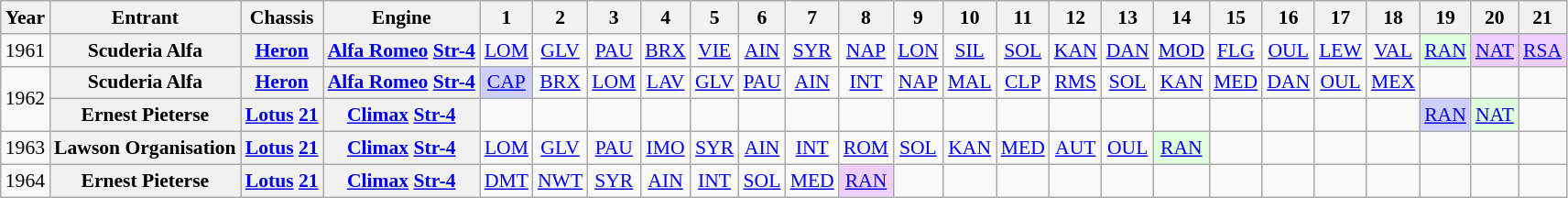<table class="wikitable" style="text-align:center; font-size:90%">
<tr>
<th>Year</th>
<th>Entrant</th>
<th>Chassis</th>
<th>Engine</th>
<th>1</th>
<th>2</th>
<th>3</th>
<th>4</th>
<th>5</th>
<th>6</th>
<th>7</th>
<th>8</th>
<th>9</th>
<th>10</th>
<th>11</th>
<th>12</th>
<th>13</th>
<th>14</th>
<th>15</th>
<th>16</th>
<th>17</th>
<th>18</th>
<th>19</th>
<th>20</th>
<th>21</th>
</tr>
<tr>
<td>1961</td>
<th>Scuderia Alfa</th>
<th><a href='#'>Heron</a></th>
<th><a href='#'>Alfa Romeo</a> <a href='#'>Str-4</a></th>
<td><a href='#'>LOM</a></td>
<td><a href='#'>GLV</a></td>
<td><a href='#'>PAU</a></td>
<td><a href='#'>BRX</a></td>
<td><a href='#'>VIE</a></td>
<td><a href='#'>AIN</a></td>
<td><a href='#'>SYR</a></td>
<td><a href='#'>NAP</a></td>
<td><a href='#'>LON</a></td>
<td><a href='#'>SIL</a></td>
<td><a href='#'>SOL</a></td>
<td><a href='#'>KAN</a></td>
<td><a href='#'>DAN</a></td>
<td><a href='#'>MOD</a></td>
<td><a href='#'>FLG</a></td>
<td><a href='#'>OUL</a></td>
<td><a href='#'>LEW</a></td>
<td><a href='#'>VAL</a></td>
<td style="background:#DFFFDF;"><a href='#'>RAN</a><br></td>
<td style="background:#EFCFFF;"><a href='#'>NAT</a><br></td>
<td style="background:#EFCFFF;"><a href='#'>RSA</a><br></td>
</tr>
<tr>
<td rowspan=2>1962</td>
<th>Scuderia Alfa</th>
<th><a href='#'>Heron</a></th>
<th><a href='#'>Alfa Romeo</a> <a href='#'>Str-4</a></th>
<td style="background:#CFCFFF;"><a href='#'>CAP</a><br></td>
<td><a href='#'>BRX</a></td>
<td><a href='#'>LOM</a></td>
<td><a href='#'>LAV</a></td>
<td><a href='#'>GLV</a></td>
<td><a href='#'>PAU</a></td>
<td><a href='#'>AIN</a></td>
<td><a href='#'>INT</a></td>
<td><a href='#'>NAP</a></td>
<td><a href='#'>MAL</a></td>
<td><a href='#'>CLP</a></td>
<td><a href='#'>RMS</a></td>
<td><a href='#'>SOL</a></td>
<td><a href='#'>KAN</a></td>
<td><a href='#'>MED</a></td>
<td><a href='#'>DAN</a></td>
<td><a href='#'>OUL</a></td>
<td><a href='#'>MEX</a></td>
<td></td>
<td></td>
<td></td>
</tr>
<tr>
<th>Ernest Pieterse</th>
<th><a href='#'>Lotus</a> <a href='#'>21</a></th>
<th><a href='#'>Climax</a> <a href='#'>Str-4</a></th>
<td></td>
<td></td>
<td></td>
<td></td>
<td></td>
<td></td>
<td></td>
<td></td>
<td></td>
<td></td>
<td></td>
<td></td>
<td></td>
<td></td>
<td></td>
<td></td>
<td></td>
<td></td>
<td style="background:#CFCFFF;"><a href='#'>RAN</a><br></td>
<td style="background:#DFFFDF;"><a href='#'>NAT</a><br></td>
<td></td>
</tr>
<tr>
<td>1963</td>
<th>Lawson Organisation</th>
<th><a href='#'>Lotus</a> <a href='#'>21</a></th>
<th><a href='#'>Climax</a> <a href='#'>Str-4</a></th>
<td><a href='#'>LOM</a></td>
<td><a href='#'>GLV</a></td>
<td><a href='#'>PAU</a></td>
<td><a href='#'>IMO</a></td>
<td><a href='#'>SYR</a></td>
<td><a href='#'>AIN</a></td>
<td><a href='#'>INT</a></td>
<td><a href='#'>ROM</a></td>
<td><a href='#'>SOL</a></td>
<td><a href='#'>KAN</a></td>
<td><a href='#'>MED</a></td>
<td><a href='#'>AUT</a></td>
<td><a href='#'>OUL</a></td>
<td style="background:#DFFFDF;"><a href='#'>RAN</a><br></td>
<td></td>
<td></td>
<td></td>
<td></td>
<td></td>
<td></td>
<td></td>
</tr>
<tr>
<td>1964</td>
<th>Ernest Pieterse</th>
<th><a href='#'>Lotus</a> <a href='#'>21</a></th>
<th><a href='#'>Climax</a> <a href='#'>Str-4</a></th>
<td><a href='#'>DMT</a></td>
<td><a href='#'>NWT</a></td>
<td><a href='#'>SYR</a></td>
<td><a href='#'>AIN</a></td>
<td><a href='#'>INT</a></td>
<td><a href='#'>SOL</a></td>
<td><a href='#'>MED</a></td>
<td style="background:#EFCFFF;"><a href='#'>RAN</a><br></td>
<td></td>
<td></td>
<td></td>
<td></td>
<td></td>
<td></td>
<td></td>
<td></td>
<td></td>
<td></td>
<td></td>
<td></td>
<td></td>
</tr>
</table>
